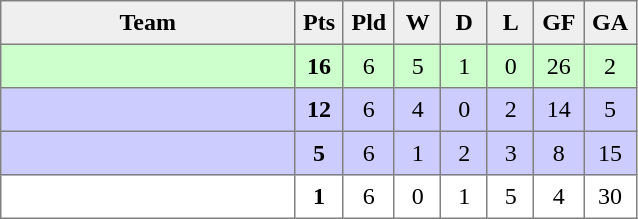<table style=border-collapse:collapse border=1 cellspacing=0 cellpadding=5>
<tr align=center bgcolor=#efefef>
<th width=185>Team</th>
<th width=20>Pts</th>
<th width=20>Pld</th>
<th width=20>W</th>
<th width=20>D</th>
<th width=20>L</th>
<th width=20>GF</th>
<th width=20>GA</th>
</tr>
<tr align=center bgcolor=ccffcc>
<td align=left></td>
<td><strong>16</strong></td>
<td>6</td>
<td>5</td>
<td>1</td>
<td>0</td>
<td>26</td>
<td>2</td>
</tr>
<tr align=center bgcolor="#ccccff">
<td align=left></td>
<td><strong>12</strong></td>
<td>6</td>
<td>4</td>
<td>0</td>
<td>2</td>
<td>14</td>
<td>5</td>
</tr>
<tr align=center bgcolor="#ccccff">
<td align=left></td>
<td><strong>5</strong></td>
<td>6</td>
<td>1</td>
<td>2</td>
<td>3</td>
<td>8</td>
<td>15</td>
</tr>
<tr align=center>
<td align=left></td>
<td><strong>1</strong></td>
<td>6</td>
<td>0</td>
<td>1</td>
<td>5</td>
<td>4</td>
<td>30</td>
</tr>
</table>
